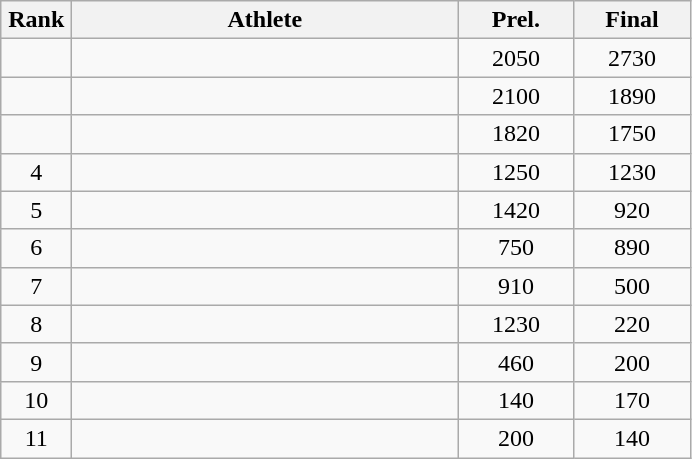<table class=wikitable style="text-align:center">
<tr>
<th width=40>Rank</th>
<th width=250>Athlete</th>
<th width=70>Prel.</th>
<th width=70>Final</th>
</tr>
<tr>
<td></td>
<td align=left></td>
<td>2050</td>
<td>2730</td>
</tr>
<tr>
<td></td>
<td align=left></td>
<td>2100</td>
<td>1890</td>
</tr>
<tr>
<td></td>
<td align=left></td>
<td>1820</td>
<td>1750</td>
</tr>
<tr>
<td>4</td>
<td align=left></td>
<td>1250</td>
<td>1230</td>
</tr>
<tr>
<td>5</td>
<td align=left></td>
<td>1420</td>
<td>920</td>
</tr>
<tr>
<td>6</td>
<td align=left></td>
<td>750</td>
<td>890</td>
</tr>
<tr>
<td>7</td>
<td align=left></td>
<td>910</td>
<td>500</td>
</tr>
<tr>
<td>8</td>
<td align=left></td>
<td>1230</td>
<td>220</td>
</tr>
<tr>
<td>9</td>
<td align=left></td>
<td>460</td>
<td>200</td>
</tr>
<tr>
<td>10</td>
<td align=left></td>
<td>140</td>
<td>170</td>
</tr>
<tr>
<td>11</td>
<td align=left></td>
<td>200</td>
<td>140</td>
</tr>
</table>
